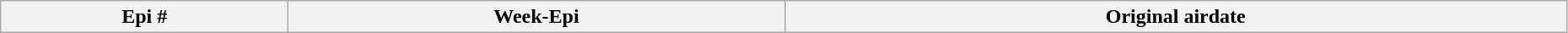<table class="wikitable plainrowheaders" style="width:98%;">
<tr>
<th>Epi #</th>
<th>Week-Epi</th>
<th>Original airdate<br>



</th>
</tr>
</table>
